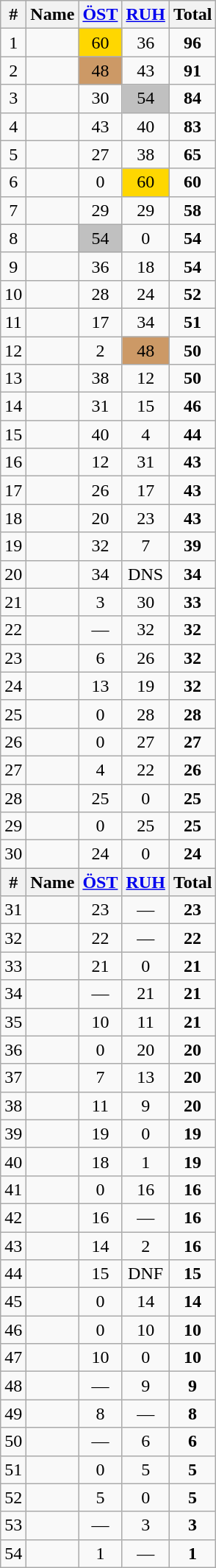<table class="wikitable sortable" style="text-align:center;">
<tr>
<th>#</th>
<th>Name</th>
<th><a href='#'>ÖST</a></th>
<th><a href='#'>RUH</a></th>
<th><strong>Total</strong> </th>
</tr>
<tr>
<td>1</td>
<td align="left"></td>
<td bgcolor="gold">60</td>
<td>36</td>
<td><strong>96</strong></td>
</tr>
<tr>
<td>2</td>
<td align="left"></td>
<td bgcolor="CC9966">48</td>
<td>43</td>
<td><strong>91</strong></td>
</tr>
<tr>
<td>3</td>
<td align="left"></td>
<td>30</td>
<td bgcolor="silver">54</td>
<td><strong>84</strong></td>
</tr>
<tr>
<td>4</td>
<td align="left"></td>
<td>43</td>
<td>40</td>
<td><strong>83</strong></td>
</tr>
<tr>
<td>5</td>
<td align="left"></td>
<td>27</td>
<td>38</td>
<td><strong>65</strong></td>
</tr>
<tr>
<td>6</td>
<td align="left"></td>
<td>0</td>
<td bgcolor="gold">60</td>
<td><strong>60</strong></td>
</tr>
<tr>
<td>7</td>
<td align="left"></td>
<td>29</td>
<td>29</td>
<td><strong>58</strong></td>
</tr>
<tr>
<td>8</td>
<td align="left"></td>
<td bgcolor="silver">54</td>
<td>0</td>
<td><strong>54</strong></td>
</tr>
<tr>
<td>9</td>
<td align="left"></td>
<td>36</td>
<td>18</td>
<td><strong>54</strong></td>
</tr>
<tr>
<td>10</td>
<td align="left"></td>
<td>28</td>
<td>24</td>
<td><strong>52</strong></td>
</tr>
<tr>
<td>11</td>
<td align="left"></td>
<td>17</td>
<td>34</td>
<td><strong>51</strong></td>
</tr>
<tr>
<td>12</td>
<td align="left"></td>
<td>2</td>
<td bgcolor="CC9966">48</td>
<td><strong>50</strong></td>
</tr>
<tr>
<td>13</td>
<td align="left"></td>
<td>38</td>
<td>12</td>
<td><strong>50</strong></td>
</tr>
<tr>
<td>14</td>
<td align="left"></td>
<td>31</td>
<td>15</td>
<td><strong>46</strong></td>
</tr>
<tr>
<td>15</td>
<td align="left"></td>
<td>40</td>
<td>4</td>
<td><strong>44</strong></td>
</tr>
<tr>
<td>16</td>
<td align="left"></td>
<td>12</td>
<td>31</td>
<td><strong>43</strong></td>
</tr>
<tr>
<td>17</td>
<td align="left"></td>
<td>26</td>
<td>17</td>
<td><strong>43</strong></td>
</tr>
<tr>
<td>18</td>
<td align="left"></td>
<td>20</td>
<td>23</td>
<td><strong>43</strong></td>
</tr>
<tr>
<td>19</td>
<td align="left"></td>
<td>32</td>
<td>7</td>
<td><strong>39</strong></td>
</tr>
<tr>
<td>20</td>
<td align="left"></td>
<td>34</td>
<td>DNS</td>
<td><strong>34</strong></td>
</tr>
<tr>
<td>21</td>
<td align="left"></td>
<td>3</td>
<td>30</td>
<td><strong>33</strong></td>
</tr>
<tr>
<td>22</td>
<td align="left"></td>
<td>—</td>
<td>32</td>
<td><strong>32</strong></td>
</tr>
<tr>
<td>23</td>
<td align="left"></td>
<td>6</td>
<td>26</td>
<td><strong>32</strong></td>
</tr>
<tr>
<td>24</td>
<td align="left"></td>
<td>13</td>
<td>19</td>
<td><strong>32</strong></td>
</tr>
<tr>
<td>25</td>
<td align="left"></td>
<td>0</td>
<td>28</td>
<td><strong>28</strong></td>
</tr>
<tr>
<td>26</td>
<td align="left"></td>
<td>0</td>
<td>27</td>
<td><strong>27</strong></td>
</tr>
<tr>
<td>27</td>
<td align="left"></td>
<td>4</td>
<td>22</td>
<td><strong>26</strong></td>
</tr>
<tr>
<td>28</td>
<td align="left"></td>
<td>25</td>
<td>0</td>
<td><strong>25</strong></td>
</tr>
<tr>
<td>29</td>
<td align="left"></td>
<td>0</td>
<td>25</td>
<td><strong>25</strong></td>
</tr>
<tr>
<td>30</td>
<td align="left"></td>
<td>24</td>
<td>0</td>
<td><strong>24</strong></td>
</tr>
<tr>
<th>#</th>
<th>Name</th>
<th><a href='#'>ÖST</a></th>
<th><a href='#'>RUH</a></th>
<th><strong>Total</strong></th>
</tr>
<tr>
<td>31</td>
<td align="left"></td>
<td>23</td>
<td>—</td>
<td><strong>23</strong></td>
</tr>
<tr>
<td>32</td>
<td align="left"></td>
<td>22</td>
<td>—</td>
<td><strong>22</strong></td>
</tr>
<tr>
<td>33</td>
<td align="left"></td>
<td>21</td>
<td>0</td>
<td><strong>21</strong></td>
</tr>
<tr>
<td>34</td>
<td align="left"></td>
<td>—</td>
<td>21</td>
<td><strong>21</strong></td>
</tr>
<tr>
<td>35</td>
<td align="left"></td>
<td>10</td>
<td>11</td>
<td><strong>21</strong></td>
</tr>
<tr>
<td>36</td>
<td align="left"></td>
<td>0</td>
<td>20</td>
<td><strong>20</strong></td>
</tr>
<tr>
<td>37</td>
<td align="left"></td>
<td>7</td>
<td>13</td>
<td><strong>20</strong></td>
</tr>
<tr>
<td>38</td>
<td align="left"></td>
<td>11</td>
<td>9</td>
<td><strong>20</strong></td>
</tr>
<tr>
<td>39</td>
<td align="left"></td>
<td>19</td>
<td>0</td>
<td><strong>19</strong></td>
</tr>
<tr>
<td>40</td>
<td align="left"></td>
<td>18</td>
<td>1</td>
<td><strong>19</strong></td>
</tr>
<tr>
<td>41</td>
<td align="left"></td>
<td>0</td>
<td>16</td>
<td><strong>16</strong></td>
</tr>
<tr>
<td>42</td>
<td align="left"></td>
<td>16</td>
<td>—</td>
<td><strong>16</strong></td>
</tr>
<tr>
<td>43</td>
<td align="left"></td>
<td>14</td>
<td>2</td>
<td><strong>16</strong></td>
</tr>
<tr>
<td>44</td>
<td align="left"></td>
<td>15</td>
<td>DNF</td>
<td><strong>15</strong></td>
</tr>
<tr>
<td>45</td>
<td align="left"></td>
<td>0</td>
<td>14</td>
<td><strong>14</strong></td>
</tr>
<tr>
<td>46</td>
<td align="left"></td>
<td>0</td>
<td>10</td>
<td><strong>10</strong></td>
</tr>
<tr>
<td>47</td>
<td align="left"></td>
<td>10</td>
<td>0</td>
<td><strong>10</strong></td>
</tr>
<tr>
<td>48</td>
<td align="left"></td>
<td>—</td>
<td>9</td>
<td><strong>9</strong></td>
</tr>
<tr>
<td>49</td>
<td align="left"></td>
<td>8</td>
<td>—</td>
<td><strong>8</strong></td>
</tr>
<tr>
<td>50</td>
<td align="left"></td>
<td>—</td>
<td>6</td>
<td><strong>6</strong></td>
</tr>
<tr>
<td>51</td>
<td align="left"></td>
<td>0</td>
<td>5</td>
<td><strong>5</strong></td>
</tr>
<tr>
<td>52</td>
<td align="left"></td>
<td>5</td>
<td>0</td>
<td><strong>5</strong></td>
</tr>
<tr>
<td>53</td>
<td align="left"></td>
<td>—</td>
<td>3</td>
<td><strong>3</strong></td>
</tr>
<tr>
<td>54</td>
<td align="left"></td>
<td>1</td>
<td>—</td>
<td><strong>1</strong></td>
</tr>
</table>
